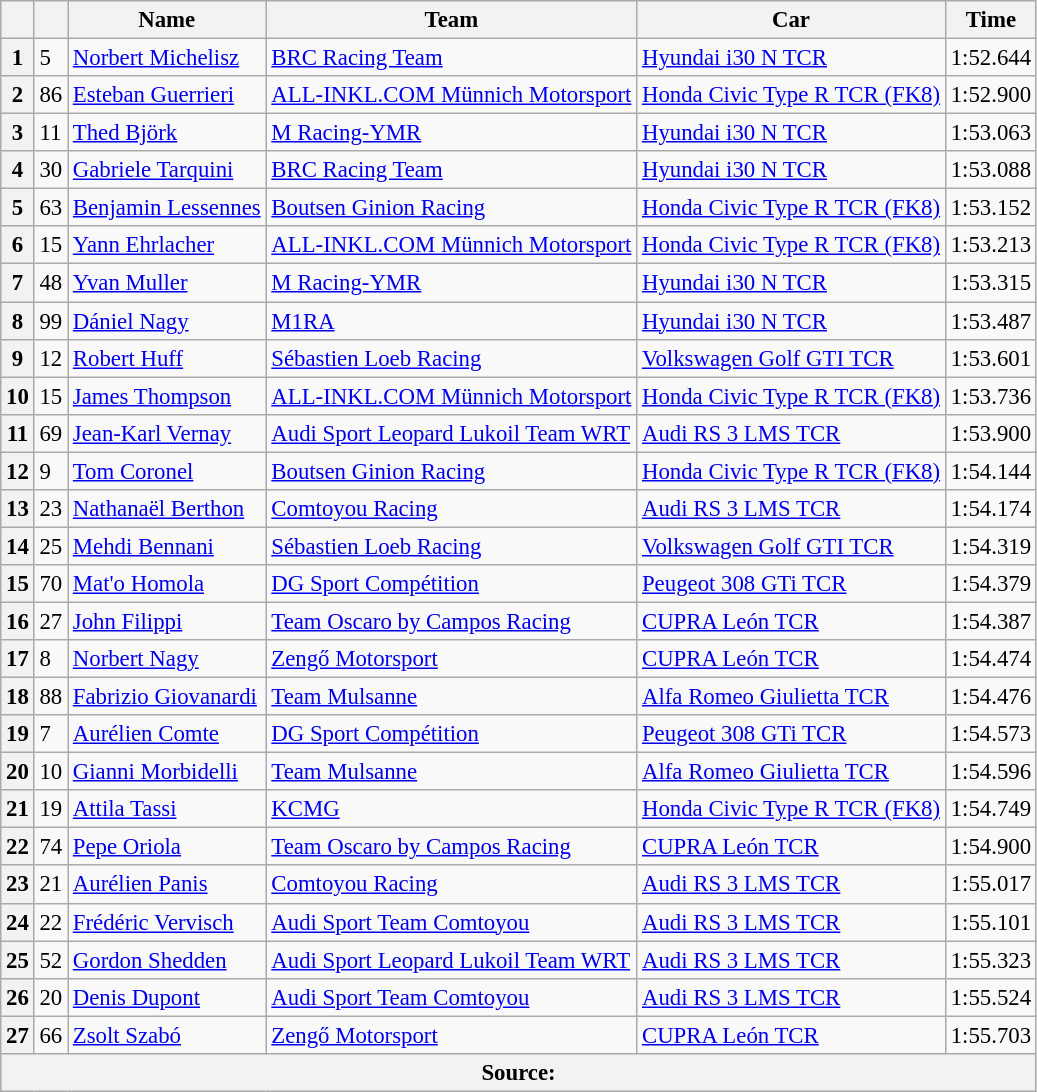<table class="wikitable sortable" style="font-size: 95%;">
<tr>
<th></th>
<th></th>
<th>Name</th>
<th>Team</th>
<th>Car</th>
<th>Time</th>
</tr>
<tr>
<th>1</th>
<td>5</td>
<td> <a href='#'>Norbert Michelisz</a></td>
<td><a href='#'>BRC Racing Team</a></td>
<td><a href='#'>Hyundai i30 N TCR</a></td>
<td>1:52.644</td>
</tr>
<tr>
<th>2</th>
<td>86</td>
<td> <a href='#'>Esteban Guerrieri</a></td>
<td><a href='#'>ALL-INKL.COM Münnich Motorsport</a></td>
<td><a href='#'>Honda Civic Type R TCR (FK8)</a></td>
<td>1:52.900</td>
</tr>
<tr>
<th>3</th>
<td>11</td>
<td> <a href='#'>Thed Björk</a></td>
<td><a href='#'>M Racing-YMR</a></td>
<td><a href='#'>Hyundai i30 N TCR</a></td>
<td>1:53.063</td>
</tr>
<tr>
<th>4</th>
<td>30</td>
<td> <a href='#'>Gabriele Tarquini</a></td>
<td><a href='#'>BRC Racing Team</a></td>
<td><a href='#'>Hyundai i30 N TCR</a></td>
<td>1:53.088</td>
</tr>
<tr>
<th>5</th>
<td>63</td>
<td> <a href='#'>Benjamin Lessennes</a></td>
<td><a href='#'>Boutsen Ginion Racing</a></td>
<td><a href='#'>Honda Civic Type R TCR (FK8)</a></td>
<td>1:53.152</td>
</tr>
<tr>
<th>6</th>
<td>15</td>
<td> <a href='#'>Yann Ehrlacher</a></td>
<td><a href='#'>ALL-INKL.COM Münnich Motorsport</a></td>
<td><a href='#'>Honda Civic Type R TCR (FK8)</a></td>
<td>1:53.213</td>
</tr>
<tr>
<th>7</th>
<td>48</td>
<td> <a href='#'>Yvan Muller</a></td>
<td><a href='#'>M Racing-YMR</a></td>
<td><a href='#'>Hyundai i30 N TCR</a></td>
<td>1:53.315</td>
</tr>
<tr>
<th>8</th>
<td>99</td>
<td> <a href='#'>Dániel Nagy</a></td>
<td><a href='#'>M1RA</a></td>
<td><a href='#'>Hyundai i30 N TCR</a></td>
<td>1:53.487</td>
</tr>
<tr>
<th>9</th>
<td>12</td>
<td> <a href='#'>Robert Huff</a></td>
<td><a href='#'>Sébastien Loeb Racing</a></td>
<td><a href='#'>Volkswagen Golf GTI TCR</a></td>
<td>1:53.601</td>
</tr>
<tr>
<th>10</th>
<td>15</td>
<td> <a href='#'>James Thompson</a></td>
<td><a href='#'>ALL-INKL.COM Münnich Motorsport</a></td>
<td><a href='#'>Honda Civic Type R TCR (FK8)</a></td>
<td>1:53.736</td>
</tr>
<tr>
<th>11</th>
<td>69</td>
<td> <a href='#'>Jean-Karl Vernay</a></td>
<td><a href='#'>Audi Sport Leopard Lukoil Team WRT</a></td>
<td><a href='#'>Audi RS 3 LMS TCR</a></td>
<td>1:53.900</td>
</tr>
<tr>
<th>12</th>
<td>9</td>
<td> <a href='#'>Tom Coronel</a></td>
<td><a href='#'>Boutsen Ginion Racing</a></td>
<td><a href='#'>Honda Civic Type R TCR (FK8)</a></td>
<td>1:54.144</td>
</tr>
<tr>
<th>13</th>
<td>23</td>
<td> <a href='#'>Nathanaël Berthon</a></td>
<td><a href='#'>Comtoyou Racing</a></td>
<td><a href='#'>Audi RS 3 LMS TCR</a></td>
<td>1:54.174</td>
</tr>
<tr>
<th>14</th>
<td>25</td>
<td> <a href='#'>Mehdi Bennani</a></td>
<td><a href='#'>Sébastien Loeb Racing</a></td>
<td><a href='#'>Volkswagen Golf GTI TCR</a></td>
<td>1:54.319</td>
</tr>
<tr>
<th>15</th>
<td>70</td>
<td> <a href='#'>Mat'o Homola</a></td>
<td><a href='#'>DG Sport Compétition</a></td>
<td><a href='#'>Peugeot 308 GTi TCR</a></td>
<td>1:54.379</td>
</tr>
<tr>
<th>16</th>
<td>27</td>
<td> <a href='#'>John Filippi</a></td>
<td><a href='#'>Team Oscaro by Campos Racing</a></td>
<td><a href='#'>CUPRA León TCR</a></td>
<td>1:54.387</td>
</tr>
<tr>
<th>17</th>
<td>8</td>
<td> <a href='#'>Norbert Nagy</a></td>
<td><a href='#'>Zengő Motorsport</a></td>
<td><a href='#'>CUPRA León TCR</a></td>
<td>1:54.474</td>
</tr>
<tr>
<th>18</th>
<td>88</td>
<td> <a href='#'>Fabrizio Giovanardi</a></td>
<td><a href='#'>Team Mulsanne</a></td>
<td><a href='#'>Alfa Romeo Giulietta TCR</a></td>
<td>1:54.476</td>
</tr>
<tr>
<th>19</th>
<td>7</td>
<td> <a href='#'>Aurélien Comte</a></td>
<td><a href='#'>DG Sport Compétition</a></td>
<td><a href='#'>Peugeot 308 GTi TCR</a></td>
<td>1:54.573</td>
</tr>
<tr>
<th>20</th>
<td>10</td>
<td> <a href='#'>Gianni Morbidelli</a></td>
<td><a href='#'>Team Mulsanne</a></td>
<td><a href='#'>Alfa Romeo Giulietta TCR</a></td>
<td>1:54.596</td>
</tr>
<tr>
<th>21</th>
<td>19</td>
<td> <a href='#'>Attila Tassi</a></td>
<td><a href='#'>KCMG</a></td>
<td><a href='#'>Honda Civic Type R TCR (FK8)</a></td>
<td>1:54.749</td>
</tr>
<tr>
<th>22</th>
<td>74</td>
<td> <a href='#'>Pepe Oriola</a></td>
<td><a href='#'>Team Oscaro by Campos Racing</a></td>
<td><a href='#'>CUPRA León TCR</a></td>
<td>1:54.900</td>
</tr>
<tr>
<th>23</th>
<td>21</td>
<td> <a href='#'>Aurélien Panis</a></td>
<td><a href='#'>Comtoyou Racing</a></td>
<td><a href='#'>Audi RS 3 LMS TCR</a></td>
<td>1:55.017</td>
</tr>
<tr>
<th>24</th>
<td>22</td>
<td> <a href='#'>Frédéric Vervisch</a></td>
<td><a href='#'>Audi Sport Team Comtoyou</a></td>
<td><a href='#'>Audi RS 3 LMS TCR</a></td>
<td>1:55.101</td>
</tr>
<tr>
<th>25</th>
<td>52</td>
<td> <a href='#'>Gordon Shedden</a></td>
<td><a href='#'>Audi Sport Leopard Lukoil Team WRT</a></td>
<td><a href='#'>Audi RS 3 LMS TCR</a></td>
<td>1:55.323</td>
</tr>
<tr>
<th>26</th>
<td>20</td>
<td> <a href='#'>Denis Dupont</a></td>
<td><a href='#'>Audi Sport Team Comtoyou</a></td>
<td><a href='#'>Audi RS 3 LMS TCR</a></td>
<td>1:55.524</td>
</tr>
<tr>
<th>27</th>
<td>66</td>
<td> <a href='#'>Zsolt Szabó</a></td>
<td><a href='#'>Zengő Motorsport</a></td>
<td><a href='#'>CUPRA León TCR</a></td>
<td>1:55.703</td>
</tr>
<tr>
<th colspan=6>Source:</th>
</tr>
</table>
